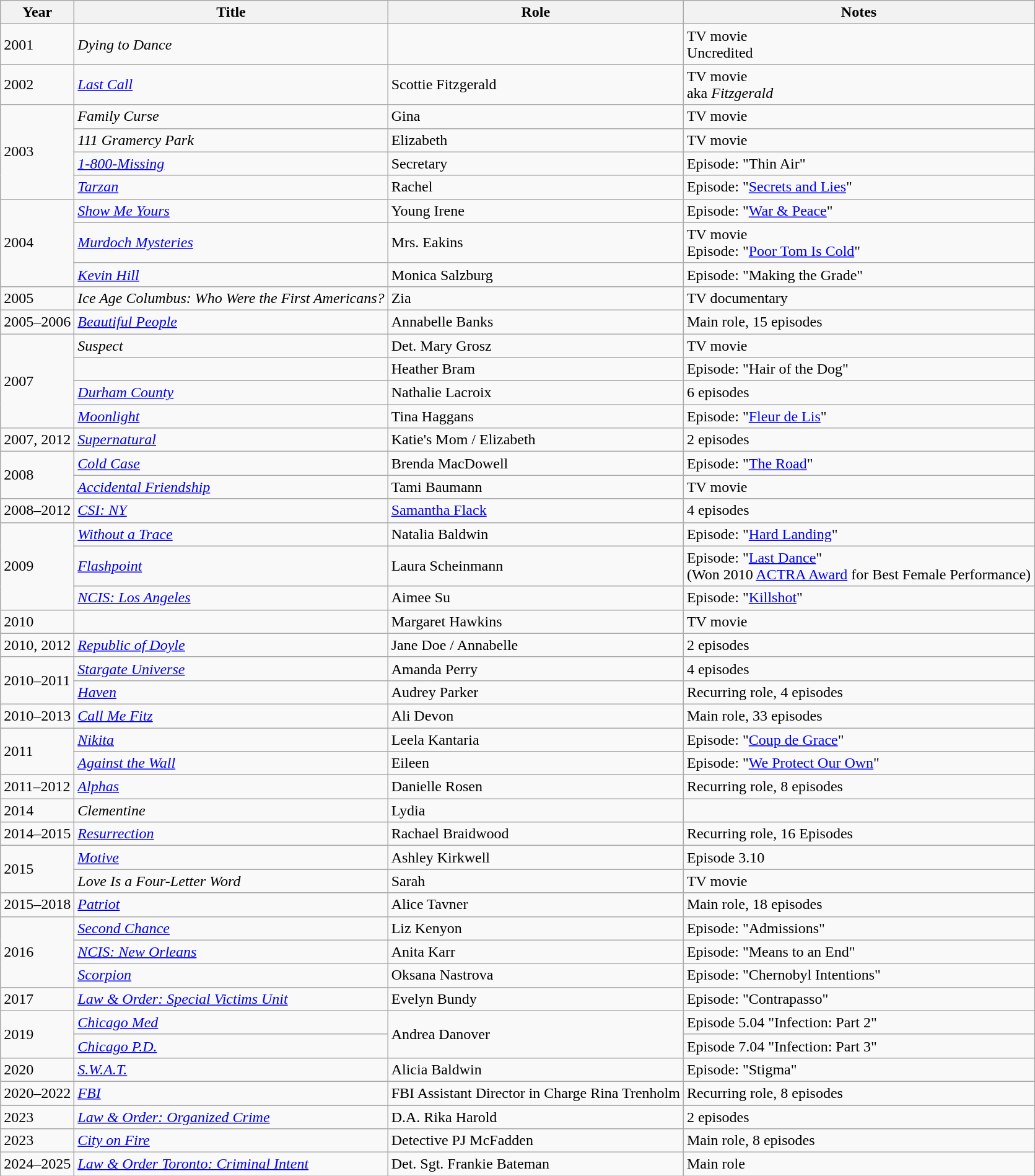<table class="wikitable sortable">
<tr>
<th>Year</th>
<th>Title</th>
<th>Role</th>
<th class="unsortable">Notes</th>
</tr>
<tr>
<td>2001</td>
<td><em>Dying to Dance</em></td>
<td></td>
<td>TV movie<br> Uncredited</td>
</tr>
<tr>
<td>2002</td>
<td><a href='#'><em>Last Call</em></a></td>
<td>Scottie Fitzgerald</td>
<td>TV movie<br> aka <em>Fitzgerald</em></td>
</tr>
<tr>
<td rowspan=4>2003</td>
<td><em>Family Curse</em></td>
<td>Gina</td>
<td>TV movie</td>
</tr>
<tr>
<td><em>111 Gramercy Park</em></td>
<td>Elizabeth</td>
<td>TV movie</td>
</tr>
<tr>
<td><em><a href='#'>1-800-Missing</a></em></td>
<td>Secretary</td>
<td>Episode: "Thin Air"</td>
</tr>
<tr>
<td><em><a href='#'>Tarzan</a></em></td>
<td>Rachel</td>
<td>Episode: "<a href='#'>Secrets and Lies</a>"</td>
</tr>
<tr>
<td rowspan=3>2004</td>
<td><em><a href='#'>Show Me Yours</a></em></td>
<td>Young Irene</td>
<td>Episode: "<a href='#'>War & Peace</a>"</td>
</tr>
<tr>
<td><em><a href='#'>Murdoch Mysteries</a></em></td>
<td>Mrs. Eakins</td>
<td>TV movie<br> Episode: "<a href='#'>Poor Tom Is Cold</a>"</td>
</tr>
<tr>
<td><em><a href='#'>Kevin Hill</a></em></td>
<td>Monica Salzburg</td>
<td>Episode: "Making the Grade"</td>
</tr>
<tr>
<td>2005</td>
<td><em>Ice Age Columbus: Who Were the First Americans?</em></td>
<td>Zia</td>
<td>TV documentary</td>
</tr>
<tr>
<td>2005–2006</td>
<td><em><a href='#'>Beautiful People</a></em></td>
<td>Annabelle Banks</td>
<td>Main role, 15 episodes</td>
</tr>
<tr>
<td rowspan=4>2007</td>
<td><em>Suspect</em></td>
<td>Det. Mary Grosz</td>
<td>TV movie</td>
</tr>
<tr>
<td><em></em></td>
<td>Heather Bram</td>
<td>Episode: "Hair of the Dog"</td>
</tr>
<tr>
<td><em><a href='#'>Durham County</a></em></td>
<td>Nathalie Lacroix</td>
<td>6 episodes</td>
</tr>
<tr>
<td><em><a href='#'>Moonlight</a></em></td>
<td>Tina Haggans</td>
<td>Episode: "<a href='#'>Fleur de Lis</a>"</td>
</tr>
<tr>
<td>2007, 2012</td>
<td><em><a href='#'>Supernatural</a></em></td>
<td>Katie's Mom / Elizabeth</td>
<td>2 episodes</td>
</tr>
<tr>
<td rowspan=2>2008</td>
<td><em><a href='#'>Cold Case</a></em></td>
<td>Brenda MacDowell</td>
<td>Episode: "<a href='#'>The Road</a>"</td>
</tr>
<tr>
<td><em><a href='#'>Accidental Friendship</a></em></td>
<td>Tami Baumann</td>
<td>TV movie</td>
</tr>
<tr>
<td>2008–2012</td>
<td><em><a href='#'>CSI: NY</a></em></td>
<td><a href='#'>Samantha Flack</a></td>
<td>4 episodes</td>
</tr>
<tr>
<td rowspan=3>2009</td>
<td><em><a href='#'>Without a Trace</a></em></td>
<td>Natalia Baldwin</td>
<td>Episode: "<a href='#'>Hard Landing</a>"</td>
</tr>
<tr>
<td><em><a href='#'>Flashpoint</a></em></td>
<td>Laura Scheinmann</td>
<td>Episode: "<a href='#'>Last Dance</a>"<br>(Won 2010 <a href='#'>ACTRA Award</a> for Best Female Performance)</td>
</tr>
<tr>
<td><em><a href='#'>NCIS: Los Angeles</a></em></td>
<td>Aimee Su</td>
<td>Episode: "<a href='#'>Killshot</a>"</td>
</tr>
<tr>
<td>2010</td>
<td><em></em></td>
<td>Margaret Hawkins</td>
<td>TV movie</td>
</tr>
<tr>
<td>2010, 2012</td>
<td><em><a href='#'>Republic of Doyle</a></em></td>
<td>Jane Doe / Annabelle</td>
<td>2 episodes</td>
</tr>
<tr>
<td rowspan=2>2010–2011</td>
<td><em><a href='#'>Stargate Universe</a></em></td>
<td>Amanda Perry</td>
<td>4 episodes</td>
</tr>
<tr>
<td><em><a href='#'>Haven</a></em></td>
<td>Audrey Parker</td>
<td>Recurring role, 4 episodes</td>
</tr>
<tr>
<td>2010–2013</td>
<td><em><a href='#'>Call Me Fitz</a></em></td>
<td>Ali Devon</td>
<td>Main role, 33 episodes</td>
</tr>
<tr>
<td rowspan=2>2011</td>
<td><em><a href='#'>Nikita</a></em></td>
<td>Leela Kantaria</td>
<td>Episode: "<a href='#'>Coup de Grace</a>"</td>
</tr>
<tr>
<td><em><a href='#'>Against the Wall</a></em></td>
<td>Eileen</td>
<td>Episode: "<a href='#'>We Protect Our Own</a>"</td>
</tr>
<tr>
<td>2011–2012</td>
<td><em><a href='#'>Alphas</a></em></td>
<td>Danielle Rosen</td>
<td>Recurring role, 8 episodes</td>
</tr>
<tr>
<td>2014</td>
<td><em>Clementine</em></td>
<td>Lydia</td>
</tr>
<tr>
<td>2014–2015</td>
<td><em><a href='#'>Resurrection</a></em></td>
<td>Rachael Braidwood</td>
<td>Recurring role, 16 Episodes</td>
</tr>
<tr>
<td rowspan=2>2015</td>
<td><em><a href='#'>Motive</a></em></td>
<td>Ashley Kirkwell</td>
<td>Episode 3.10</td>
</tr>
<tr>
<td><em>Love Is a Four-Letter Word</em></td>
<td>Sarah</td>
<td>TV movie</td>
</tr>
<tr>
<td>2015–2018</td>
<td><em><a href='#'>Patriot</a></em></td>
<td>Alice Tavner</td>
<td>Main role, 18 episodes</td>
</tr>
<tr>
<td rowspan=3>2016</td>
<td><em><a href='#'>Second Chance</a></em></td>
<td>Liz Kenyon</td>
<td>Episode: "Admissions"</td>
</tr>
<tr>
<td><em><a href='#'>NCIS: New Orleans</a></em></td>
<td>Anita Karr</td>
<td>Episode: "Means to an End"</td>
</tr>
<tr>
<td><em><a href='#'>Scorpion</a></em></td>
<td>Oksana Nastrova</td>
<td>Episode: "Chernobyl Intentions"</td>
</tr>
<tr>
<td>2017</td>
<td><em><a href='#'>Law & Order: Special Victims Unit</a></em></td>
<td>Evelyn Bundy</td>
<td>Episode: "Contrapasso"</td>
</tr>
<tr>
<td rowspan="2">2019</td>
<td><em><a href='#'>Chicago Med</a></em></td>
<td rowspan="2">Andrea Danover</td>
<td>Episode 5.04 "Infection: Part 2"</td>
</tr>
<tr>
<td><em><a href='#'>Chicago P.D.</a></em></td>
<td>Episode 7.04 "Infection: Part 3"</td>
</tr>
<tr>
<td>2020</td>
<td><em><a href='#'>S.W.A.T.</a></em></td>
<td>Alicia Baldwin</td>
<td>Episode: "Stigma"</td>
</tr>
<tr>
<td>2020–2022</td>
<td><em><a href='#'>FBI</a></em></td>
<td>FBI Assistant Director in Charge Rina Trenholm</td>
<td>Recurring role, 8 episodes</td>
</tr>
<tr>
<td>2023</td>
<td><em><a href='#'>Law & Order: Organized Crime</a></em></td>
<td>D.A. Rika Harold</td>
<td>2 episodes</td>
</tr>
<tr>
<td>2023</td>
<td><em><a href='#'>City on Fire</a></em></td>
<td>Detective PJ McFadden</td>
<td>Main role, 8 episodes</td>
</tr>
<tr>
<td>2024–2025</td>
<td><em><a href='#'>Law & Order Toronto: Criminal Intent</a></em></td>
<td>Det. Sgt. Frankie Bateman</td>
<td>Main role</td>
</tr>
</table>
